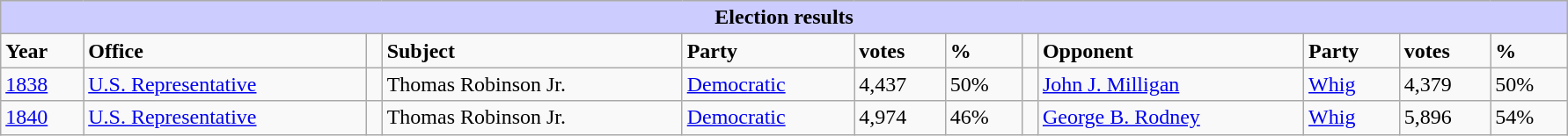<table class=wikitable style="width: 94%" style="text-align: center;" align="center">
<tr bgcolor=#cccccc>
<th colspan=12 style="background: #ccccff;">Election results</th>
</tr>
<tr>
<td><strong>Year</strong></td>
<td><strong>Office</strong></td>
<td></td>
<td><strong>Subject</strong></td>
<td><strong>Party</strong></td>
<td><strong>votes</strong></td>
<td><strong>%</strong></td>
<td></td>
<td><strong>Opponent</strong></td>
<td><strong>Party</strong></td>
<td><strong>votes</strong></td>
<td><strong>%</strong></td>
</tr>
<tr>
<td><a href='#'>1838</a></td>
<td><a href='#'>U.S. Representative</a></td>
<td></td>
<td>Thomas Robinson Jr.</td>
<td><a href='#'>Democratic</a></td>
<td>4,437</td>
<td>50%</td>
<td></td>
<td><a href='#'>John J. Milligan</a></td>
<td><a href='#'>Whig</a></td>
<td>4,379</td>
<td>50%</td>
</tr>
<tr>
<td><a href='#'>1840</a></td>
<td><a href='#'>U.S. Representative</a></td>
<td></td>
<td>Thomas Robinson Jr.</td>
<td><a href='#'>Democratic</a></td>
<td>4,974</td>
<td>46%</td>
<td></td>
<td><a href='#'>George B. Rodney</a></td>
<td><a href='#'>Whig</a></td>
<td>5,896</td>
<td>54%</td>
</tr>
</table>
